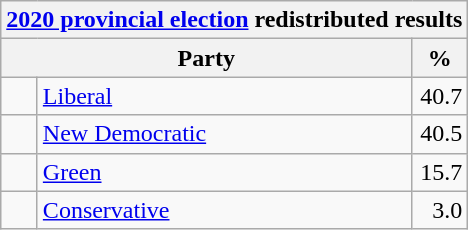<table class="wikitable">
<tr>
<th colspan="4"><a href='#'>2020 provincial election</a> redistributed results</th>
</tr>
<tr>
<th bgcolor="#DDDDFF" width="130px" colspan="2">Party</th>
<th bgcolor="#DDDDFF" width="30px">%</th>
</tr>
<tr>
<td> </td>
<td><a href='#'>Liberal</a></td>
<td align=right>40.7</td>
</tr>
<tr>
<td> </td>
<td><a href='#'>New Democratic</a></td>
<td align=right>40.5</td>
</tr>
<tr>
<td> </td>
<td><a href='#'>Green</a></td>
<td align=right>15.7</td>
</tr>
<tr>
<td> </td>
<td><a href='#'>Conservative</a></td>
<td align=right>3.0</td>
</tr>
</table>
